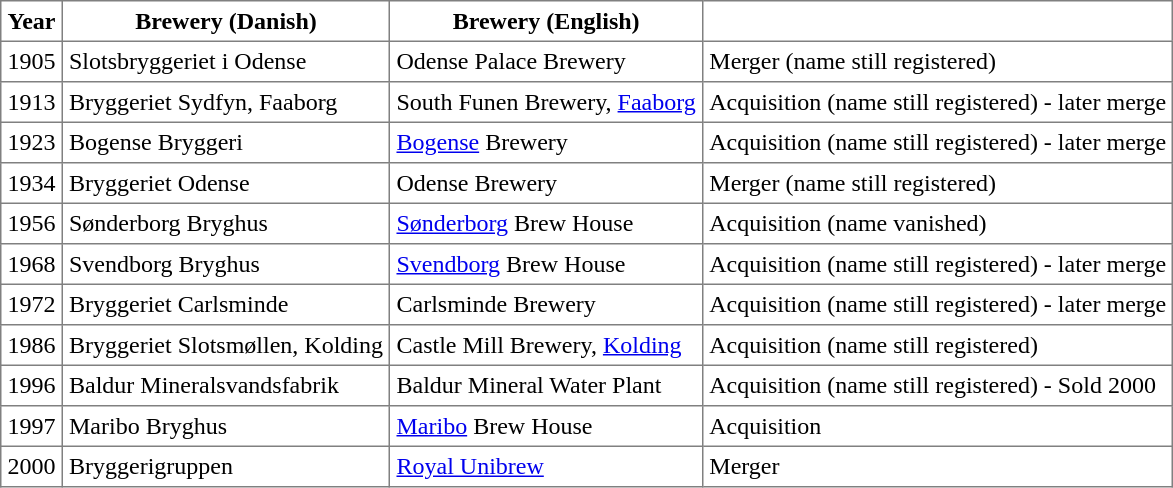<table class="toccolours" border="1" cellpadding="4" cellspacing="0" style="border-collapse: collapse; margin:1 auto;">
<tr style="text-align: Center;">
<td><strong>Year</strong></td>
<td><strong>Brewery (Danish)</strong></td>
<td><strong>Brewery (English)</strong></td>
</tr>
<tr>
<td>1905</td>
<td>Slotsbryggeriet i Odense</td>
<td>Odense Palace Brewery</td>
<td>Merger (name still registered)</td>
</tr>
<tr>
<td>1913</td>
<td>Bryggeriet Sydfyn, Faaborg</td>
<td>South Funen Brewery, <a href='#'>Faaborg</a></td>
<td>Acquisition (name still registered) - later merge</td>
</tr>
<tr>
<td>1923</td>
<td>Bogense Bryggeri</td>
<td><a href='#'>Bogense</a> Brewery</td>
<td>Acquisition (name still registered) - later merge</td>
</tr>
<tr>
<td>1934</td>
<td>Bryggeriet Odense</td>
<td>Odense Brewery</td>
<td>Merger (name still registered)</td>
</tr>
<tr>
<td>1956</td>
<td>Sønderborg Bryghus</td>
<td><a href='#'>Sønderborg</a> Brew House</td>
<td>Acquisition (name vanished)</td>
</tr>
<tr>
<td>1968</td>
<td>Svendborg Bryghus</td>
<td><a href='#'>Svendborg</a> Brew House</td>
<td>Acquisition (name still registered) - later merge</td>
</tr>
<tr>
<td>1972</td>
<td>Bryggeriet Carlsminde</td>
<td>Carlsminde Brewery</td>
<td>Acquisition (name still registered) - later merge</td>
</tr>
<tr>
<td>1986</td>
<td>Bryggeriet Slotsmøllen, Kolding</td>
<td>Castle Mill Brewery, <a href='#'>Kolding</a></td>
<td>Acquisition (name still registered)</td>
</tr>
<tr>
<td>1996</td>
<td>Baldur Mineralsvandsfabrik</td>
<td>Baldur Mineral Water Plant</td>
<td>Acquisition (name still registered) - Sold 2000</td>
</tr>
<tr>
<td>1997</td>
<td>Maribo Bryghus</td>
<td><a href='#'>Maribo</a> Brew House</td>
<td>Acquisition</td>
</tr>
<tr>
<td>2000</td>
<td>Bryggerigruppen</td>
<td><a href='#'>Royal Unibrew</a></td>
<td>Merger</td>
</tr>
</table>
